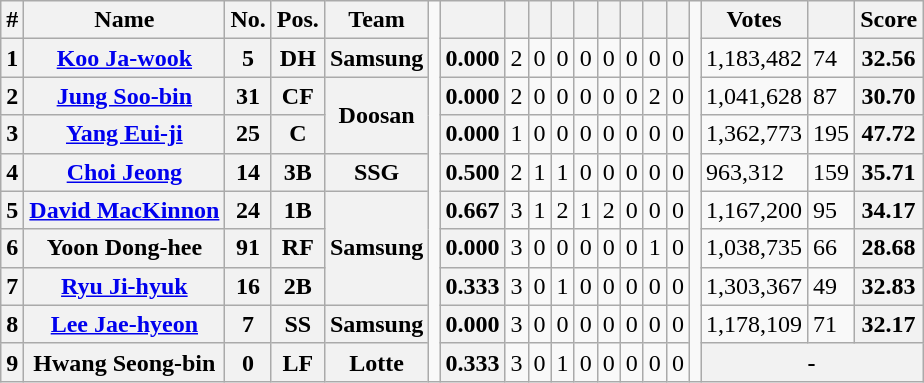<table class="wikitable">
<tr>
<th>#</th>
<th>Name</th>
<th>No.</th>
<th>Pos.</th>
<th>Team</th>
<td rowspan="10"></td>
<th></th>
<th></th>
<th></th>
<th></th>
<th></th>
<th></th>
<th></th>
<th></th>
<th></th>
<td rowspan="10"></td>
<th>Votes</th>
<th></th>
<th>Score</th>
</tr>
<tr>
<th>1</th>
<th><a href='#'>Koo Ja-wook</a></th>
<th>5</th>
<th>DH</th>
<th>Samsung</th>
<th>0.000</th>
<td>2</td>
<td>0</td>
<td>0</td>
<td>0</td>
<td>0</td>
<td>0</td>
<td>0</td>
<td>0</td>
<td>1,183,482</td>
<td>74</td>
<th>32.56</th>
</tr>
<tr>
<th>2</th>
<th><a href='#'>Jung Soo-bin</a></th>
<th>31</th>
<th>CF</th>
<th rowspan="2">Doosan</th>
<th>0.000</th>
<td>2</td>
<td>0</td>
<td>0</td>
<td>0</td>
<td>0</td>
<td>0</td>
<td>2</td>
<td>0</td>
<td>1,041,628</td>
<td>87</td>
<th>30.70</th>
</tr>
<tr>
<th>3</th>
<th><a href='#'>Yang Eui-ji</a></th>
<th>25</th>
<th>C</th>
<th>0.000</th>
<td>1</td>
<td>0</td>
<td>0</td>
<td>0</td>
<td>0</td>
<td>0</td>
<td>0</td>
<td>0</td>
<td>1,362,773</td>
<td>195</td>
<th>47.72</th>
</tr>
<tr>
<th>4</th>
<th><a href='#'>Choi Jeong</a></th>
<th>14</th>
<th>3B</th>
<th>SSG</th>
<th>0.500</th>
<td>2</td>
<td>1</td>
<td>1</td>
<td>0</td>
<td>0</td>
<td>0</td>
<td>0</td>
<td>0</td>
<td>963,312</td>
<td>159</td>
<th>35.71</th>
</tr>
<tr>
<th>5</th>
<th><a href='#'>David MacKinnon</a></th>
<th>24</th>
<th>1B</th>
<th rowspan="3">Samsung</th>
<th>0.667</th>
<td>3</td>
<td>1</td>
<td>2</td>
<td>1</td>
<td>2</td>
<td>0</td>
<td>0</td>
<td>0</td>
<td>1,167,200</td>
<td>95</td>
<th>34.17</th>
</tr>
<tr>
<th>6</th>
<th>Yoon Dong-hee</th>
<th>91</th>
<th>RF</th>
<th>0.000</th>
<td>3</td>
<td>0</td>
<td>0</td>
<td>0</td>
<td>0</td>
<td>0</td>
<td>1</td>
<td>0</td>
<td>1,038,735</td>
<td>66</td>
<th>28.68</th>
</tr>
<tr>
<th>7</th>
<th><a href='#'>Ryu Ji-hyuk</a></th>
<th>16</th>
<th>2B</th>
<th>0.333</th>
<td>3</td>
<td>0</td>
<td>1</td>
<td>0</td>
<td>0</td>
<td>0</td>
<td>0</td>
<td>0</td>
<td>1,303,367</td>
<td>49</td>
<th>32.83</th>
</tr>
<tr>
<th>8</th>
<th><a href='#'>Lee Jae-hyeon</a></th>
<th>7</th>
<th>SS</th>
<th>Samsung</th>
<th>0.000</th>
<td>3</td>
<td>0</td>
<td>0</td>
<td>0</td>
<td>0</td>
<td>0</td>
<td>0</td>
<td>0</td>
<td>1,178,109</td>
<td>71</td>
<th>32.17</th>
</tr>
<tr>
<th>9</th>
<th>Hwang Seong-bin</th>
<th>0</th>
<th>LF</th>
<th>Lotte</th>
<th>0.333</th>
<td>3</td>
<td>0</td>
<td>1</td>
<td>0</td>
<td>0</td>
<td>0</td>
<td>0</td>
<td>0</td>
<th colspan="3">-</th>
</tr>
</table>
